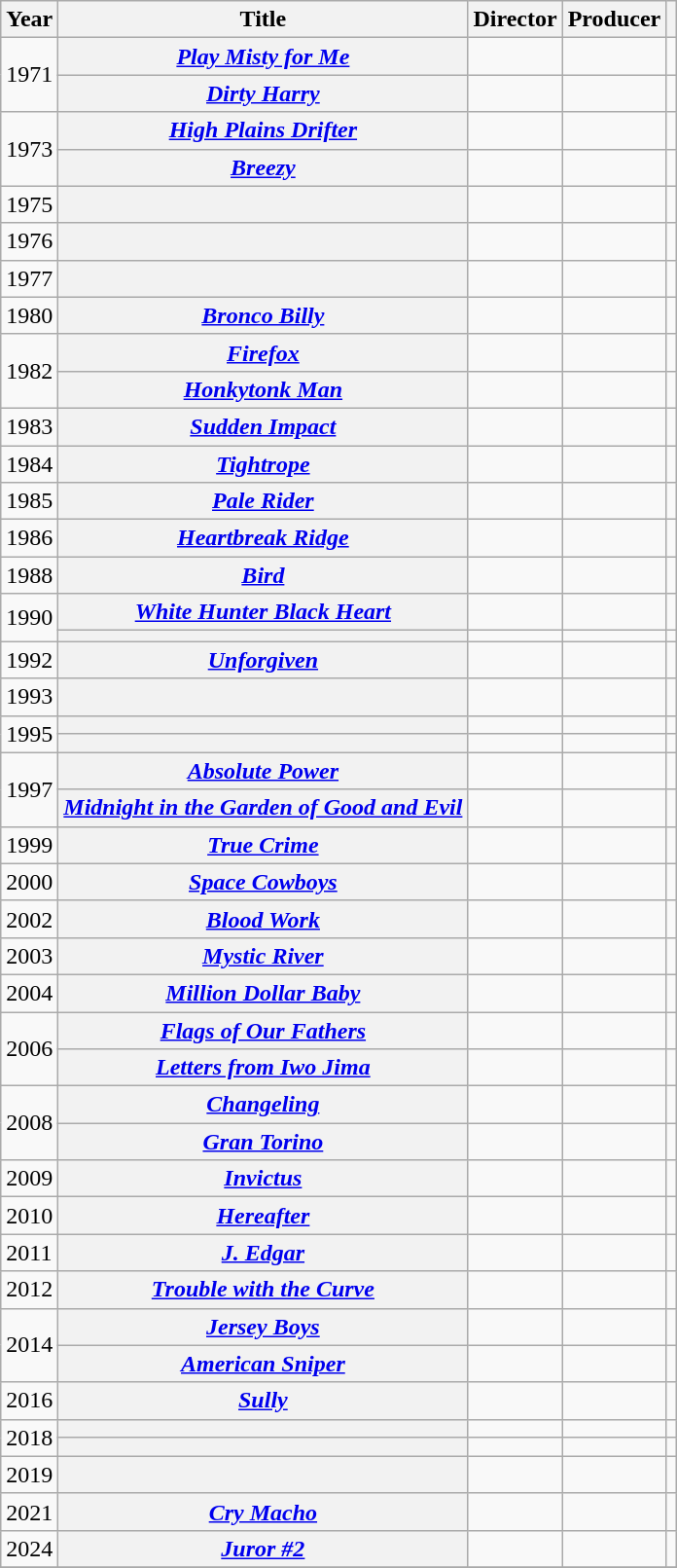<table class="wikitable sortable plainrowheaders">
<tr>
<th>Year</th>
<th>Title</th>
<th>Director</th>
<th>Producer</th>
<th></th>
</tr>
<tr>
<td rowspan="2">1971</td>
<th scope=row><em><a href='#'>Play Misty for Me</a></em></th>
<td></td>
<td></td>
<td style="text-align:center;"></td>
</tr>
<tr>
<th scope=row><em><a href='#'>Dirty Harry</a></em></th>
<td></td>
<td></td>
<td style="text-align:center;"></td>
</tr>
<tr>
<td rowspan="2">1973</td>
<th scope=row><em><a href='#'>High Plains Drifter</a></em></th>
<td></td>
<td></td>
<td style="text-align:center;"></td>
</tr>
<tr>
<th scope=row><em><a href='#'>Breezy</a></em></th>
<td></td>
<td></td>
<td style="text-align:center;"></td>
</tr>
<tr>
<td>1975</td>
<th scope=row><em></em></th>
<td></td>
<td></td>
<td style="text-align:center;"></td>
</tr>
<tr>
<td>1976</td>
<th scope=row><em></em></th>
<td></td>
<td></td>
<td style="text-align:center;"></td>
</tr>
<tr>
<td>1977</td>
<th scope=row><em></em></th>
<td></td>
<td></td>
<td style="text-align:center;"></td>
</tr>
<tr>
<td>1980</td>
<th scope=row><em><a href='#'>Bronco Billy</a></em></th>
<td></td>
<td></td>
<td style="text-align:center;"></td>
</tr>
<tr>
<td rowspan="2">1982</td>
<th scope=row><em><a href='#'>Firefox</a></em></th>
<td></td>
<td></td>
<td style="text-align:center;"></td>
</tr>
<tr>
<th scope=row><em><a href='#'>Honkytonk Man</a></em></th>
<td></td>
<td></td>
<td style="text-align:center;"></td>
</tr>
<tr>
<td>1983</td>
<th scope=row><em><a href='#'>Sudden Impact</a></em></th>
<td></td>
<td></td>
<td style="text-align:center;"></td>
</tr>
<tr>
<td>1984</td>
<th scope=row><em><a href='#'>Tightrope</a></em></th>
<td></td>
<td></td>
<td style="text-align:center;"></td>
</tr>
<tr>
<td>1985</td>
<th scope=row><em><a href='#'>Pale Rider</a></em></th>
<td></td>
<td></td>
<td style="text-align:center;"></td>
</tr>
<tr>
<td>1986</td>
<th scope=row><em><a href='#'>Heartbreak Ridge</a></em></th>
<td></td>
<td></td>
<td style="text-align:center;"></td>
</tr>
<tr>
<td>1988</td>
<th scope=row><em><a href='#'>Bird</a></em></th>
<td></td>
<td></td>
<td style="text-align:center;"></td>
</tr>
<tr>
<td rowspan="2">1990</td>
<th scope=row><em><a href='#'>White Hunter Black Heart</a></em></th>
<td></td>
<td></td>
<td style="text-align:center;"></td>
</tr>
<tr>
<th scope=row><em></em></th>
<td></td>
<td></td>
<td style="text-align:center;"></td>
</tr>
<tr>
<td>1992</td>
<th scope=row><em><a href='#'>Unforgiven</a></em></th>
<td></td>
<td></td>
<td style="text-align:center;"></td>
</tr>
<tr>
<td>1993</td>
<th scope=row><em></em></th>
<td></td>
<td></td>
<td style="text-align:center;"></td>
</tr>
<tr>
<td rowspan=2>1995</td>
<th scope=row><em></em></th>
<td></td>
<td></td>
<td style="text-align:center;"></td>
</tr>
<tr>
<th scope=row><em></em></th>
<td></td>
<td></td>
<td style="text-align:center;"></td>
</tr>
<tr>
<td rowspan="2">1997</td>
<th scope=row><em><a href='#'>Absolute Power</a></em></th>
<td></td>
<td></td>
<td style="text-align:center;"></td>
</tr>
<tr>
<th scope=row><em><a href='#'>Midnight in the Garden of Good and Evil</a></em></th>
<td></td>
<td></td>
<td style="text-align:center;"></td>
</tr>
<tr>
<td>1999</td>
<th scope=row><em><a href='#'>True Crime</a></em></th>
<td></td>
<td></td>
<td style="text-align:center;"></td>
</tr>
<tr>
<td>2000</td>
<th scope=row><em><a href='#'>Space Cowboys</a></em></th>
<td></td>
<td></td>
<td style="text-align:center;"></td>
</tr>
<tr>
<td>2002</td>
<th scope=row><em><a href='#'>Blood Work</a></em></th>
<td></td>
<td></td>
<td style="text-align:center;"></td>
</tr>
<tr>
<td>2003</td>
<th scope=row><em><a href='#'>Mystic River</a></em></th>
<td></td>
<td></td>
<td style="text-align:center;"></td>
</tr>
<tr>
<td>2004</td>
<th scope=row><em><a href='#'>Million Dollar Baby</a></em></th>
<td></td>
<td></td>
<td style="text-align:center;"></td>
</tr>
<tr>
<td rowspan="2">2006</td>
<th scope=row><em><a href='#'>Flags of Our Fathers</a></em></th>
<td></td>
<td></td>
<td style="text-align:center;"></td>
</tr>
<tr>
<th scope=row><em><a href='#'>Letters from Iwo Jima</a></em></th>
<td></td>
<td></td>
<td style="text-align:center;"></td>
</tr>
<tr>
<td rowspan="2">2008</td>
<th scope=row><em><a href='#'>Changeling</a></em></th>
<td></td>
<td></td>
<td style="text-align:center;"></td>
</tr>
<tr>
<th scope=row><em><a href='#'>Gran Torino</a></em></th>
<td></td>
<td></td>
<td style="text-align:center;"></td>
</tr>
<tr>
<td>2009</td>
<th scope=row><em><a href='#'>Invictus</a></em></th>
<td></td>
<td></td>
<td style="text-align:center;"></td>
</tr>
<tr>
<td>2010</td>
<th scope=row><em><a href='#'>Hereafter</a></em></th>
<td></td>
<td></td>
<td style="text-align:center;"></td>
</tr>
<tr>
<td>2011</td>
<th scope=row><em><a href='#'>J. Edgar</a></em></th>
<td></td>
<td></td>
<td style="text-align:center;"></td>
</tr>
<tr>
<td>2012</td>
<th scope=row><em><a href='#'>Trouble with the Curve</a></em></th>
<td></td>
<td></td>
<td></td>
</tr>
<tr>
<td rowspan="2">2014</td>
<th scope=row><em><a href='#'>Jersey Boys</a></em></th>
<td></td>
<td></td>
<td style="text-align:center;"></td>
</tr>
<tr>
<th scope=row><em><a href='#'>American Sniper</a></em></th>
<td></td>
<td></td>
<td style="text-align:center;"></td>
</tr>
<tr>
<td>2016</td>
<th scope=row><em><a href='#'>Sully</a></em></th>
<td></td>
<td></td>
<td style="text-align:center;"></td>
</tr>
<tr>
<td rowspan="2">2018</td>
<th scope=row><em></em></th>
<td></td>
<td></td>
<td style="text-align:center;"></td>
</tr>
<tr>
<th scope=row><em></em></th>
<td></td>
<td></td>
<td style="text-align:center;"></td>
</tr>
<tr>
<td>2019</td>
<th scope=row><em></em></th>
<td></td>
<td></td>
<td style="text-align:center;"></td>
</tr>
<tr>
<td>2021</td>
<th scope=row><em><a href='#'>Cry Macho</a></em></th>
<td></td>
<td></td>
<td style="text-align:center;"></td>
</tr>
<tr>
<td>2024</td>
<th scope=row><em><a href='#'>Juror #2</a></em></th>
<td></td>
<td></td>
<td style="text-align:center;"></td>
</tr>
<tr>
</tr>
</table>
